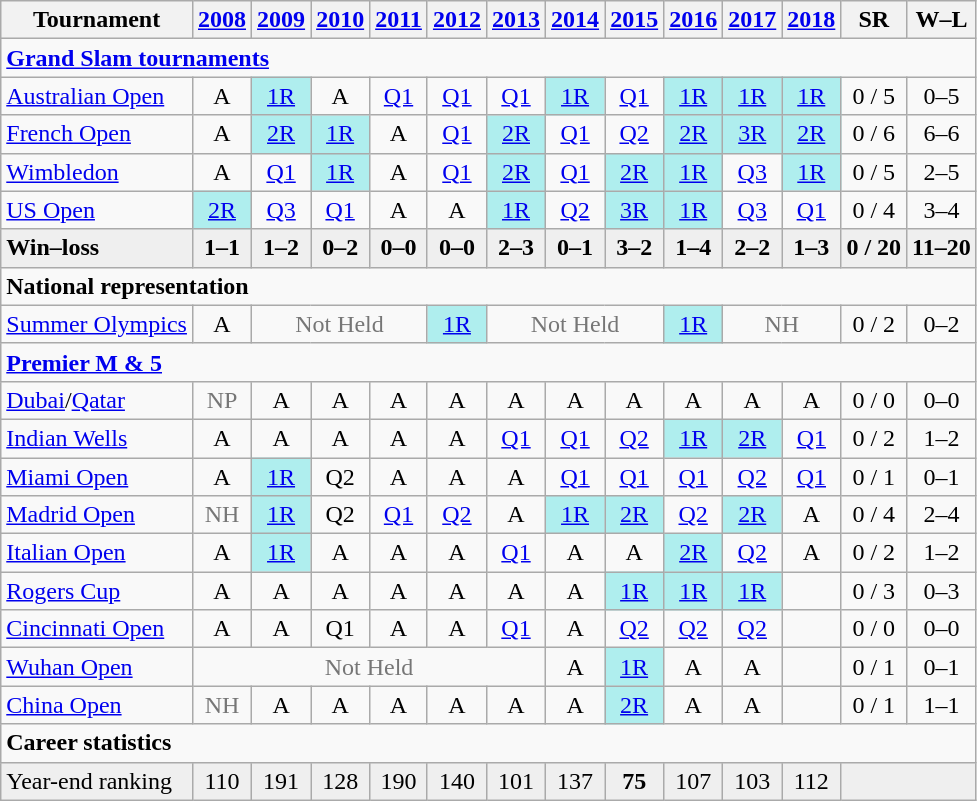<table class=wikitable style=text-align:center;>
<tr>
<th>Tournament</th>
<th><a href='#'>2008</a></th>
<th><a href='#'>2009</a></th>
<th><a href='#'>2010</a></th>
<th><a href='#'>2011</a></th>
<th><a href='#'>2012</a></th>
<th><a href='#'>2013</a></th>
<th><a href='#'>2014</a></th>
<th><a href='#'>2015</a></th>
<th><a href='#'>2016</a></th>
<th><a href='#'>2017</a></th>
<th><a href='#'>2018</a></th>
<th>SR</th>
<th>W–L</th>
</tr>
<tr>
<td colspan="14" align="left"><strong><a href='#'>Grand Slam tournaments</a></strong></td>
</tr>
<tr>
<td align=left><a href='#'>Australian Open</a></td>
<td>A</td>
<td bgcolor=afeeee><a href='#'>1R</a></td>
<td>A</td>
<td bgcolor=><a href='#'>Q1</a></td>
<td bgcolor=><a href='#'>Q1</a></td>
<td bgcolor=><a href='#'>Q1</a></td>
<td bgcolor=afeeee><a href='#'>1R</a></td>
<td bgcolor=><a href='#'>Q1</a></td>
<td bgcolor=afeeee><a href='#'>1R</a></td>
<td bgcolor=afeeee><a href='#'>1R</a></td>
<td bgcolor=afeeee><a href='#'>1R</a></td>
<td>0 / 5</td>
<td>0–5</td>
</tr>
<tr>
<td align=left><a href='#'>French Open</a></td>
<td>A</td>
<td bgcolor=afeeee><a href='#'>2R</a></td>
<td bgcolor=afeeee><a href='#'>1R</a></td>
<td>A</td>
<td bgcolor=><a href='#'>Q1</a></td>
<td bgcolor=afeeee><a href='#'>2R</a></td>
<td bgcolor=><a href='#'>Q1</a></td>
<td bgcolor=><a href='#'>Q2</a></td>
<td bgcolor=afeeee><a href='#'>2R</a></td>
<td bgcolor=afeeee><a href='#'>3R</a></td>
<td bgcolor=afeeee><a href='#'>2R</a></td>
<td>0 / 6</td>
<td>6–6</td>
</tr>
<tr>
<td align=left><a href='#'>Wimbledon</a></td>
<td>A</td>
<td bgcolor=><a href='#'>Q1</a></td>
<td bgcolor=afeeee><a href='#'>1R</a></td>
<td>A</td>
<td bgcolor=><a href='#'>Q1</a></td>
<td bgcolor=afeeee><a href='#'>2R</a></td>
<td bgcolor=><a href='#'>Q1</a></td>
<td bgcolor=afeeee><a href='#'>2R</a></td>
<td bgcolor=afeeee><a href='#'>1R</a></td>
<td bgcolor=><a href='#'>Q3</a></td>
<td bgcolor=afeeee><a href='#'>1R</a></td>
<td>0 / 5</td>
<td>2–5</td>
</tr>
<tr>
<td align=left><a href='#'>US Open</a></td>
<td bgcolor=afeeee><a href='#'>2R</a></td>
<td bgcolor=><a href='#'>Q3</a></td>
<td bgcolor=><a href='#'>Q1</a></td>
<td>A</td>
<td>A</td>
<td bgcolor=afeeee><a href='#'>1R</a></td>
<td bgcolor=><a href='#'>Q2</a></td>
<td bgcolor=afeeee><a href='#'>3R</a></td>
<td bgcolor=afeeee><a href='#'>1R</a></td>
<td bgcolor=><a href='#'>Q3</a></td>
<td bgcolor=><a href='#'>Q1</a></td>
<td>0 / 4</td>
<td>3–4</td>
</tr>
<tr style="background:#efefef; font-weight:bold;">
<td style="text-align:left">Win–loss</td>
<td>1–1</td>
<td>1–2</td>
<td>0–2</td>
<td>0–0</td>
<td>0–0</td>
<td>2–3</td>
<td>0–1</td>
<td>3–2</td>
<td>1–4</td>
<td>2–2</td>
<td>1–3</td>
<td>0 / 20</td>
<td>11–20</td>
</tr>
<tr>
<td colspan="14" align="left"><strong>National representation</strong></td>
</tr>
<tr>
<td align=left><a href='#'>Summer Olympics</a></td>
<td>A</td>
<td colspan=3 style=color:#767676>Not Held</td>
<td bgcolor=afeeee><a href='#'>1R</a></td>
<td colspan=3 style=color:#767676>Not Held</td>
<td bgcolor=afeeee><a href='#'>1R</a></td>
<td colspan=2 style=color:#767676>NH</td>
<td>0 / 2</td>
<td>0–2</td>
</tr>
<tr>
<td colspan="14" align="left"><strong><a href='#'>Premier M & 5</a></strong></td>
</tr>
<tr>
<td align="left"><a href='#'>Dubai</a>/<a href='#'>Qatar</a></td>
<td style="color:#767676">NP</td>
<td>A</td>
<td>A</td>
<td>A</td>
<td>A</td>
<td>A</td>
<td>A</td>
<td>A</td>
<td>A</td>
<td>A</td>
<td>A</td>
<td>0 / 0</td>
<td>0–0</td>
</tr>
<tr>
<td align=left><a href='#'>Indian Wells</a></td>
<td>A</td>
<td>A</td>
<td>A</td>
<td>A</td>
<td>A</td>
<td><a href='#'>Q1</a></td>
<td><a href='#'>Q1</a></td>
<td><a href='#'>Q2</a></td>
<td bgcolor=afeeee><a href='#'>1R</a></td>
<td bgcolor=afeeee><a href='#'>2R</a></td>
<td><a href='#'>Q1</a></td>
<td>0 / 2</td>
<td>1–2</td>
</tr>
<tr>
<td align=left><a href='#'>Miami Open</a></td>
<td>A</td>
<td bgcolor=afeeee><a href='#'>1R</a></td>
<td>Q2</td>
<td>A</td>
<td>A</td>
<td>A</td>
<td><a href='#'>Q1</a></td>
<td><a href='#'>Q1</a></td>
<td><a href='#'>Q1</a></td>
<td><a href='#'>Q2</a></td>
<td><a href='#'>Q1</a></td>
<td>0 / 1</td>
<td>0–1</td>
</tr>
<tr>
<td align=left><a href='#'>Madrid Open</a></td>
<td colspan=1 style=color:#767676>NH</td>
<td bgcolor=afeeee><a href='#'>1R</a></td>
<td>Q2</td>
<td bgcolor=><a href='#'>Q1</a></td>
<td bgcolor=><a href='#'>Q2</a></td>
<td>A</td>
<td bgcolor=afeeee><a href='#'>1R</a></td>
<td bgcolor=afeeee><a href='#'>2R</a></td>
<td bgcolor=><a href='#'>Q2</a></td>
<td bgcolor=afeeee><a href='#'>2R</a></td>
<td>A</td>
<td>0 / 4</td>
<td>2–4</td>
</tr>
<tr>
<td align="left"><a href='#'>Italian Open</a></td>
<td>A</td>
<td bgcolor="afeeee"><a href='#'>1R</a></td>
<td>A</td>
<td>A</td>
<td>A</td>
<td bgcolor=""><a href='#'>Q1</a></td>
<td>A</td>
<td>A</td>
<td bgcolor="afeeee"><a href='#'>2R</a></td>
<td bgcolor=""><a href='#'>Q2</a></td>
<td>A</td>
<td>0 / 2</td>
<td>1–2</td>
</tr>
<tr>
<td align="left"><a href='#'>Rogers Cup</a></td>
<td>A</td>
<td>A</td>
<td>A</td>
<td>A</td>
<td>A</td>
<td>A</td>
<td>A</td>
<td bgcolor="afeeee"><a href='#'>1R</a></td>
<td bgcolor="afeeee"><a href='#'>1R</a></td>
<td bgcolor="afeeee"><a href='#'>1R</a></td>
<td></td>
<td>0 / 3</td>
<td>0–3</td>
</tr>
<tr>
<td align="left"><a href='#'>Cincinnati Open</a></td>
<td>A</td>
<td>A</td>
<td>Q1</td>
<td>A</td>
<td>A</td>
<td bgcolor=""><a href='#'>Q1</a></td>
<td>A</td>
<td bgcolor=""><a href='#'>Q2</a></td>
<td bgcolor=""><a href='#'>Q2</a></td>
<td bgcolor=""><a href='#'>Q2</a></td>
<td></td>
<td>0 / 0</td>
<td>0–0</td>
</tr>
<tr>
<td align="left"><a href='#'>Wuhan Open</a></td>
<td colspan="6" style="color:#767676">Not Held</td>
<td>A</td>
<td bgcolor="afeeee"><a href='#'>1R</a></td>
<td>A</td>
<td>A</td>
<td></td>
<td>0 / 1</td>
<td>0–1</td>
</tr>
<tr>
<td align=left><a href='#'>China Open</a></td>
<td colspan=1 style=color:#767676>NH</td>
<td>A</td>
<td>A</td>
<td>A</td>
<td>A</td>
<td>A</td>
<td>A</td>
<td bgcolor=afeeee><a href='#'>2R</a></td>
<td>A</td>
<td>A</td>
<td></td>
<td>0 / 1</td>
<td>1–1</td>
</tr>
<tr>
<td align=left colspan="14"><strong>Career statistics</strong></td>
</tr>
<tr bgcolor=efefef>
<td align=left>Year-end ranking</td>
<td>110</td>
<td>191</td>
<td>128</td>
<td>190</td>
<td>140</td>
<td>101</td>
<td>137</td>
<td><strong>75</strong></td>
<td>107</td>
<td>103</td>
<td>112</td>
<td colspan="2"></td>
</tr>
</table>
